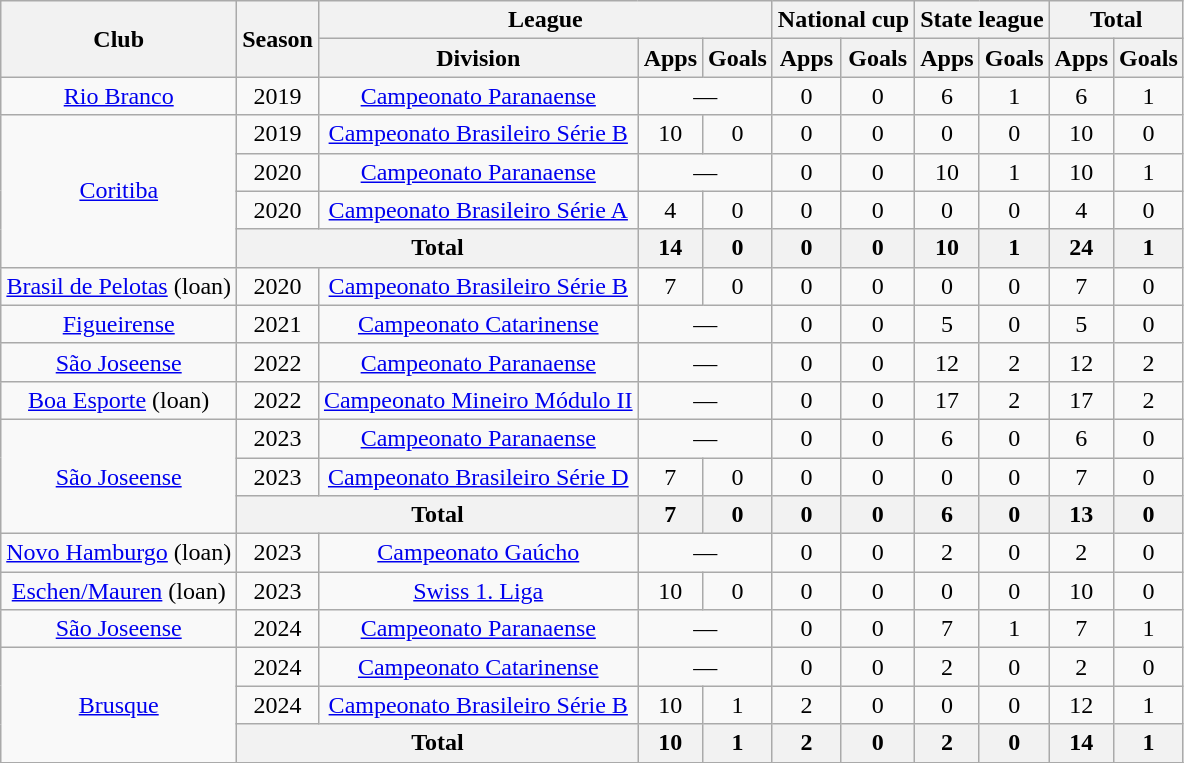<table class="wikitable" style="text-align:center">
<tr>
<th rowspan="2">Club</th>
<th rowspan="2">Season</th>
<th colspan="3">League</th>
<th colspan="2">National cup</th>
<th colspan="2">State league</th>
<th colspan="2">Total</th>
</tr>
<tr>
<th>Division</th>
<th>Apps</th>
<th>Goals</th>
<th>Apps</th>
<th>Goals</th>
<th>Apps</th>
<th>Goals</th>
<th>Apps</th>
<th>Goals</th>
</tr>
<tr>
<td><a href='#'>Rio Branco</a></td>
<td>2019</td>
<td><a href='#'>Campeonato Paranaense</a></td>
<td colspan="2">—</td>
<td>0</td>
<td>0</td>
<td>6</td>
<td>1</td>
<td>6</td>
<td>1</td>
</tr>
<tr>
<td rowspan="4"><a href='#'>Coritiba</a></td>
<td>2019</td>
<td><a href='#'>Campeonato Brasileiro Série B</a></td>
<td>10</td>
<td>0</td>
<td>0</td>
<td>0</td>
<td>0</td>
<td>0</td>
<td>10</td>
<td>0</td>
</tr>
<tr>
<td>2020</td>
<td><a href='#'>Campeonato Paranaense</a></td>
<td colspan="2">—</td>
<td>0</td>
<td>0</td>
<td>10</td>
<td>1</td>
<td>10</td>
<td>1</td>
</tr>
<tr>
<td>2020</td>
<td><a href='#'>Campeonato Brasileiro Série A</a></td>
<td>4</td>
<td>0</td>
<td>0</td>
<td>0</td>
<td>0</td>
<td>0</td>
<td>4</td>
<td>0</td>
</tr>
<tr>
<th colspan="2">Total</th>
<th>14</th>
<th>0</th>
<th>0</th>
<th>0</th>
<th>10</th>
<th>1</th>
<th>24</th>
<th>1</th>
</tr>
<tr>
<td><a href='#'>Brasil de Pelotas</a> (loan)</td>
<td>2020</td>
<td><a href='#'>Campeonato Brasileiro Série B</a></td>
<td>7</td>
<td>0</td>
<td>0</td>
<td>0</td>
<td>0</td>
<td>0</td>
<td>7</td>
<td>0</td>
</tr>
<tr>
<td><a href='#'>Figueirense</a></td>
<td>2021</td>
<td><a href='#'>Campeonato Catarinense</a></td>
<td colspan="2">—</td>
<td>0</td>
<td>0</td>
<td>5</td>
<td>0</td>
<td>5</td>
<td>0</td>
</tr>
<tr>
<td><a href='#'>São Joseense</a></td>
<td>2022</td>
<td><a href='#'>Campeonato Paranaense</a></td>
<td colspan="2">—</td>
<td>0</td>
<td>0</td>
<td>12</td>
<td>2</td>
<td>12</td>
<td>2</td>
</tr>
<tr>
<td><a href='#'>Boa Esporte</a> (loan)</td>
<td>2022</td>
<td><a href='#'>Campeonato Mineiro Módulo II</a></td>
<td colspan="2">—</td>
<td>0</td>
<td>0</td>
<td>17</td>
<td>2</td>
<td>17</td>
<td>2</td>
</tr>
<tr>
<td rowspan="3"><a href='#'>São Joseense</a></td>
<td>2023</td>
<td><a href='#'>Campeonato Paranaense</a></td>
<td colspan="2">—</td>
<td>0</td>
<td>0</td>
<td>6</td>
<td>0</td>
<td>6</td>
<td>0</td>
</tr>
<tr>
<td>2023</td>
<td><a href='#'>Campeonato Brasileiro Série D</a></td>
<td>7</td>
<td>0</td>
<td>0</td>
<td>0</td>
<td>0</td>
<td>0</td>
<td>7</td>
<td>0</td>
</tr>
<tr>
<th colspan="2">Total</th>
<th>7</th>
<th>0</th>
<th>0</th>
<th>0</th>
<th>6</th>
<th>0</th>
<th>13</th>
<th>0</th>
</tr>
<tr>
<td><a href='#'>Novo Hamburgo</a> (loan)</td>
<td>2023</td>
<td><a href='#'>Campeonato Gaúcho</a></td>
<td colspan="2">—</td>
<td>0</td>
<td>0</td>
<td>2</td>
<td>0</td>
<td>2</td>
<td>0</td>
</tr>
<tr>
<td><a href='#'>Eschen/Mauren</a> (loan)</td>
<td>2023</td>
<td><a href='#'>Swiss 1. Liga</a></td>
<td>10</td>
<td>0</td>
<td>0</td>
<td>0</td>
<td>0</td>
<td>0</td>
<td>10</td>
<td>0</td>
</tr>
<tr>
<td><a href='#'>São Joseense</a></td>
<td>2024</td>
<td><a href='#'>Campeonato Paranaense</a></td>
<td colspan="2">—</td>
<td>0</td>
<td>0</td>
<td>7</td>
<td>1</td>
<td>7</td>
<td>1</td>
</tr>
<tr>
<td rowspan="3"><a href='#'>Brusque</a></td>
<td>2024</td>
<td><a href='#'>Campeonato Catarinense</a></td>
<td colspan="2">—</td>
<td>0</td>
<td>0</td>
<td>2</td>
<td>0</td>
<td>2</td>
<td>0</td>
</tr>
<tr>
<td>2024</td>
<td><a href='#'>Campeonato Brasileiro Série B</a></td>
<td>10</td>
<td>1</td>
<td>2</td>
<td>0</td>
<td>0</td>
<td>0</td>
<td>12</td>
<td>1</td>
</tr>
<tr>
<th colspan="2">Total</th>
<th>10</th>
<th>1</th>
<th>2</th>
<th>0</th>
<th>2</th>
<th>0</th>
<th>14</th>
<th>1</th>
</tr>
<tr>
</tr>
</table>
